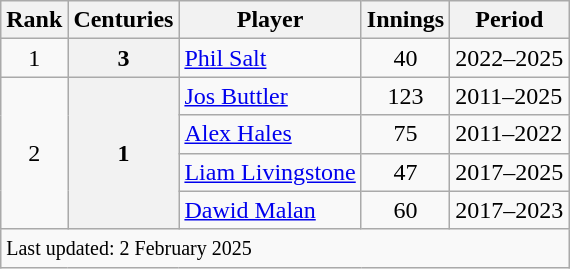<table class="wikitable" style="text-align:center;">
<tr>
<th scope=col>Rank</th>
<th scope=col>Centuries</th>
<th scope=col>Player</th>
<th scope=col>Innings</th>
<th scope=col>Period</th>
</tr>
<tr>
<td>1</td>
<th scope=row style="text-align:center;">3</th>
<td align=left><a href='#'>Phil Salt</a></td>
<td>40</td>
<td align=left>2022–2025</td>
</tr>
<tr>
<td rowspan=4>2</td>
<th scope=row style="text-align:center;" rowspan=4>1</th>
<td align=left><a href='#'>Jos Buttler</a></td>
<td>123</td>
<td align=left>2011–2025</td>
</tr>
<tr>
<td align=left><a href='#'>Alex Hales</a></td>
<td>75</td>
<td align=left>2011–2022</td>
</tr>
<tr>
<td align=left><a href='#'>Liam Livingstone</a></td>
<td>47</td>
<td align=left>2017–2025</td>
</tr>
<tr>
<td align=left><a href='#'>Dawid Malan</a></td>
<td>60</td>
<td align=left>2017–2023</td>
</tr>
<tr>
<td align=left colspan=5><small>Last updated: 2 February 2025</small></td>
</tr>
</table>
